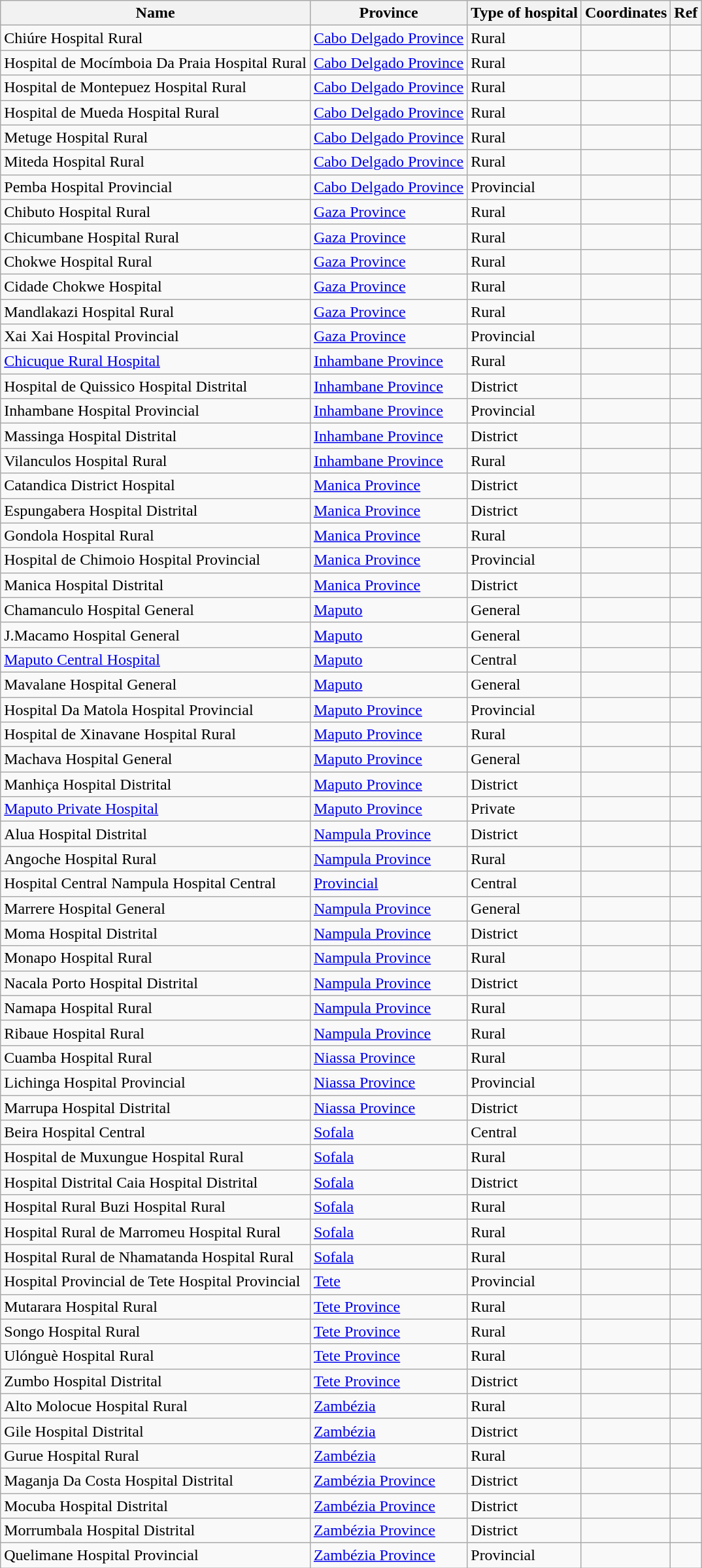<table class="wikitable sortable plainrowheaders" summary="Hospitals in Mozambique">
<tr>
<th>Name</th>
<th>Province</th>
<th>Type of hospital</th>
<th>Coordinates</th>
<th>Ref</th>
</tr>
<tr>
<td>Chiúre Hospital Rural</td>
<td><a href='#'>Cabo Delgado Province</a></td>
<td>Rural</td>
<td></td>
<td></td>
</tr>
<tr>
<td>Hospital de Mocímboia Da Praia Hospital Rural</td>
<td><a href='#'>Cabo Delgado Province</a></td>
<td>Rural</td>
<td></td>
<td></td>
</tr>
<tr>
<td>Hospital de Montepuez Hospital Rural</td>
<td><a href='#'>Cabo Delgado Province</a></td>
<td>Rural</td>
<td></td>
<td></td>
</tr>
<tr>
<td>Hospital de Mueda Hospital Rural</td>
<td><a href='#'>Cabo Delgado Province</a></td>
<td>Rural</td>
<td></td>
<td></td>
</tr>
<tr>
<td>Metuge Hospital Rural</td>
<td><a href='#'>Cabo Delgado Province</a></td>
<td>Rural</td>
<td></td>
<td></td>
</tr>
<tr>
<td>Miteda Hospital Rural</td>
<td><a href='#'>Cabo Delgado Province</a></td>
<td>Rural</td>
<td></td>
<td></td>
</tr>
<tr>
<td>Pemba Hospital Provincial</td>
<td><a href='#'>Cabo Delgado Province</a></td>
<td>Provincial</td>
<td></td>
<td></td>
</tr>
<tr>
<td>Chibuto Hospital Rural</td>
<td><a href='#'>Gaza Province</a></td>
<td>Rural</td>
<td></td>
<td></td>
</tr>
<tr>
<td>Chicumbane Hospital Rural</td>
<td><a href='#'>Gaza Province</a></td>
<td>Rural</td>
<td></td>
<td></td>
</tr>
<tr>
<td>Chokwe Hospital Rural</td>
<td><a href='#'>Gaza Province</a></td>
<td>Rural</td>
<td></td>
<td></td>
</tr>
<tr>
<td>Cidade Chokwe Hospital</td>
<td><a href='#'>Gaza Province</a></td>
<td>Rural</td>
<td></td>
<td></td>
</tr>
<tr>
<td>Mandlakazi Hospital Rural</td>
<td><a href='#'>Gaza Province</a></td>
<td>Rural</td>
<td></td>
<td></td>
</tr>
<tr>
<td>Xai Xai Hospital Provincial</td>
<td><a href='#'>Gaza Province</a></td>
<td>Provincial</td>
<td></td>
<td></td>
</tr>
<tr>
<td><a href='#'>Chicuque Rural Hospital</a></td>
<td><a href='#'>Inhambane Province</a></td>
<td>Rural</td>
<td></td>
<td></td>
</tr>
<tr>
<td>Hospital de Quissico Hospital Distrital</td>
<td><a href='#'>Inhambane Province</a></td>
<td>District</td>
<td></td>
<td></td>
</tr>
<tr>
<td>Inhambane Hospital Provincial</td>
<td><a href='#'>Inhambane Province</a></td>
<td>Provincial</td>
<td></td>
<td></td>
</tr>
<tr>
<td>Massinga Hospital Distrital</td>
<td><a href='#'>Inhambane Province</a></td>
<td>District</td>
<td></td>
<td></td>
</tr>
<tr>
<td>Vilanculos Hospital Rural</td>
<td><a href='#'>Inhambane Province</a></td>
<td>Rural</td>
<td></td>
<td></td>
</tr>
<tr>
<td>Catandica District Hospital</td>
<td><a href='#'>Manica Province</a></td>
<td>District</td>
<td></td>
<td></td>
</tr>
<tr>
<td>Espungabera Hospital Distrital</td>
<td><a href='#'>Manica Province</a></td>
<td>District</td>
<td></td>
<td></td>
</tr>
<tr>
<td>Gondola Hospital Rural</td>
<td><a href='#'>Manica Province</a></td>
<td>Rural</td>
<td></td>
<td></td>
</tr>
<tr>
<td>Hospital de Chimoio Hospital Provincial</td>
<td><a href='#'>Manica Province</a></td>
<td>Provincial</td>
<td></td>
<td></td>
</tr>
<tr>
<td>Manica Hospital Distrital</td>
<td><a href='#'>Manica Province</a></td>
<td>District</td>
<td></td>
<td></td>
</tr>
<tr>
<td>Chamanculo Hospital General</td>
<td><a href='#'>Maputo</a></td>
<td>General</td>
<td></td>
<td></td>
</tr>
<tr>
<td>J.Macamo Hospital General</td>
<td><a href='#'>Maputo</a></td>
<td>General</td>
<td></td>
<td></td>
</tr>
<tr>
<td><a href='#'>Maputo Central Hospital</a></td>
<td><a href='#'>Maputo</a></td>
<td>Central</td>
<td></td>
<td></td>
</tr>
<tr>
<td>Mavalane Hospital General</td>
<td><a href='#'>Maputo</a></td>
<td>General</td>
<td></td>
<td></td>
</tr>
<tr>
<td>Hospital Da Matola Hospital Provincial</td>
<td><a href='#'>Maputo Province</a></td>
<td>Provincial</td>
<td></td>
<td></td>
</tr>
<tr>
<td>Hospital de Xinavane Hospital Rural</td>
<td><a href='#'>Maputo Province</a></td>
<td>Rural</td>
<td></td>
<td></td>
</tr>
<tr>
<td>Machava Hospital General</td>
<td><a href='#'>Maputo Province</a></td>
<td>General</td>
<td></td>
<td></td>
</tr>
<tr>
<td>Manhiça Hospital Distrital</td>
<td><a href='#'>Maputo Province</a></td>
<td>District</td>
<td></td>
<td></td>
</tr>
<tr>
<td><a href='#'>Maputo Private Hospital</a></td>
<td><a href='#'>Maputo Province</a></td>
<td>Private</td>
<td></td>
<td></td>
</tr>
<tr>
<td>Alua Hospital Distrital</td>
<td><a href='#'>Nampula Province</a></td>
<td>District</td>
<td></td>
<td></td>
</tr>
<tr>
<td>Angoche Hospital Rural</td>
<td><a href='#'>Nampula Province</a></td>
<td>Rural</td>
<td></td>
<td></td>
</tr>
<tr>
<td>Hospital Central Nampula Hospital Central</td>
<td><a href='#'>Provincial</a></td>
<td>Central</td>
<td></td>
<td></td>
</tr>
<tr>
<td>Marrere Hospital General</td>
<td><a href='#'>Nampula Province</a></td>
<td>General</td>
<td></td>
<td></td>
</tr>
<tr>
<td>Moma Hospital Distrital</td>
<td><a href='#'>Nampula Province</a></td>
<td>District</td>
<td></td>
<td></td>
</tr>
<tr>
<td>Monapo Hospital Rural</td>
<td><a href='#'>Nampula Province</a></td>
<td>Rural</td>
<td></td>
<td></td>
</tr>
<tr>
<td>Nacala Porto Hospital Distrital</td>
<td><a href='#'>Nampula Province</a></td>
<td>District</td>
<td></td>
<td></td>
</tr>
<tr>
<td>Namapa Hospital Rural</td>
<td><a href='#'>Nampula Province</a></td>
<td>Rural</td>
<td></td>
<td></td>
</tr>
<tr>
<td>Ribaue Hospital Rural</td>
<td><a href='#'>Nampula Province</a></td>
<td>Rural</td>
<td></td>
<td></td>
</tr>
<tr>
<td>Cuamba Hospital Rural</td>
<td><a href='#'>Niassa Province</a></td>
<td>Rural</td>
<td></td>
<td></td>
</tr>
<tr>
<td>Lichinga Hospital Provincial</td>
<td><a href='#'>Niassa Province</a></td>
<td>Provincial</td>
<td></td>
<td></td>
</tr>
<tr>
<td>Marrupa Hospital Distrital</td>
<td><a href='#'>Niassa Province</a></td>
<td>District</td>
<td></td>
<td></td>
</tr>
<tr>
<td>Beira Hospital Central</td>
<td><a href='#'>Sofala</a></td>
<td>Central</td>
<td></td>
<td></td>
</tr>
<tr>
<td>Hospital de Muxungue Hospital Rural</td>
<td><a href='#'>Sofala</a></td>
<td>Rural</td>
<td></td>
<td></td>
</tr>
<tr>
<td>Hospital Distrital Caia Hospital Distrital</td>
<td><a href='#'>Sofala</a></td>
<td>District</td>
<td></td>
<td></td>
</tr>
<tr>
<td>Hospital Rural Buzi Hospital Rural</td>
<td><a href='#'>Sofala</a></td>
<td>Rural</td>
<td></td>
<td></td>
</tr>
<tr>
<td>Hospital Rural de Marromeu Hospital Rural</td>
<td><a href='#'>Sofala</a></td>
<td>Rural</td>
<td></td>
<td></td>
</tr>
<tr>
<td>Hospital Rural de Nhamatanda Hospital Rural</td>
<td><a href='#'>Sofala</a></td>
<td>Rural</td>
<td></td>
<td></td>
</tr>
<tr>
<td>Hospital Provincial de Tete Hospital Provincial</td>
<td><a href='#'>Tete</a></td>
<td>Provincial</td>
<td></td>
<td></td>
</tr>
<tr>
<td>Mutarara Hospital Rural</td>
<td><a href='#'>Tete Province</a></td>
<td>Rural</td>
<td></td>
<td></td>
</tr>
<tr>
<td>Songo Hospital Rural</td>
<td><a href='#'>Tete Province</a></td>
<td>Rural</td>
<td></td>
<td></td>
</tr>
<tr>
<td>Ulónguè Hospital Rural</td>
<td><a href='#'>Tete Province</a></td>
<td>Rural</td>
<td></td>
<td></td>
</tr>
<tr>
<td>Zumbo Hospital Distrital</td>
<td><a href='#'>Tete Province</a></td>
<td>District</td>
<td></td>
<td></td>
</tr>
<tr>
<td>Alto Molocue Hospital Rural</td>
<td><a href='#'>Zambézia</a></td>
<td>Rural</td>
<td></td>
<td></td>
</tr>
<tr>
<td>Gile Hospital Distrital</td>
<td><a href='#'>Zambézia</a></td>
<td>District</td>
<td></td>
<td></td>
</tr>
<tr>
<td>Gurue Hospital Rural</td>
<td><a href='#'>Zambézia</a></td>
<td>Rural</td>
<td></td>
<td></td>
</tr>
<tr>
<td>Maganja Da Costa Hospital Distrital</td>
<td><a href='#'>Zambézia Province</a></td>
<td>District</td>
<td></td>
<td></td>
</tr>
<tr>
<td>Mocuba Hospital Distrital</td>
<td><a href='#'>Zambézia Province</a></td>
<td>District</td>
<td></td>
<td></td>
</tr>
<tr>
<td>Morrumbala Hospital Distrital</td>
<td><a href='#'>Zambézia Province</a></td>
<td>District</td>
<td></td>
<td></td>
</tr>
<tr>
<td>Quelimane Hospital Provincial</td>
<td><a href='#'>Zambézia Province</a></td>
<td>Provincial</td>
<td></td>
<td></td>
</tr>
</table>
